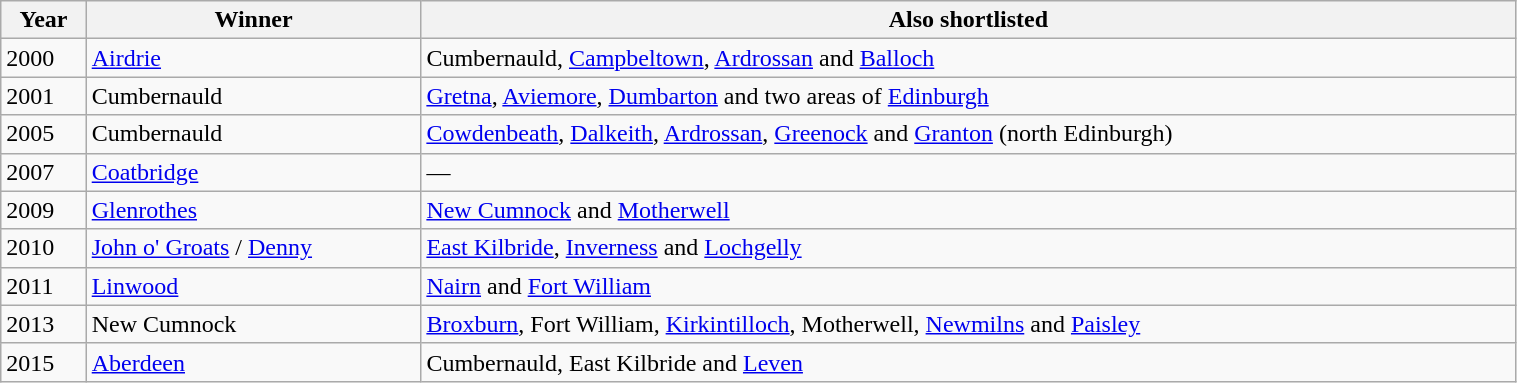<table class="wikitable" style="width:80%">
<tr>
<th>Year</th>
<th>Winner</th>
<th>Also shortlisted</th>
</tr>
<tr>
<td>2000</td>
<td><a href='#'>Airdrie</a></td>
<td>Cumbernauld, <a href='#'>Campbeltown</a>, <a href='#'>Ardrossan</a> and <a href='#'>Balloch</a></td>
</tr>
<tr>
<td>2001</td>
<td>Cumbernauld</td>
<td><a href='#'>Gretna</a>, <a href='#'>Aviemore</a>, <a href='#'>Dumbarton</a> and two areas of <a href='#'>Edinburgh</a></td>
</tr>
<tr>
<td>2005</td>
<td>Cumbernauld</td>
<td><a href='#'>Cowdenbeath</a>, <a href='#'>Dalkeith</a>, <a href='#'>Ardrossan</a>, <a href='#'>Greenock</a> and <a href='#'>Granton</a> (north Edinburgh)</td>
</tr>
<tr>
<td>2007</td>
<td><a href='#'>Coatbridge</a></td>
<td>—</td>
</tr>
<tr>
<td>2009</td>
<td><a href='#'>Glenrothes</a></td>
<td><a href='#'>New Cumnock</a> and <a href='#'>Motherwell</a></td>
</tr>
<tr>
<td>2010</td>
<td><a href='#'>John o' Groats</a> / <a href='#'>Denny</a></td>
<td><a href='#'>East Kilbride</a>, <a href='#'>Inverness</a> and <a href='#'>Lochgelly</a></td>
</tr>
<tr>
<td>2011</td>
<td><a href='#'>Linwood</a></td>
<td><a href='#'>Nairn</a> and <a href='#'>Fort William</a></td>
</tr>
<tr>
<td>2013</td>
<td>New Cumnock</td>
<td><a href='#'>Broxburn</a>, Fort William, <a href='#'>Kirkintilloch</a>, Motherwell, <a href='#'>Newmilns</a> and <a href='#'>Paisley</a></td>
</tr>
<tr>
<td>2015</td>
<td><a href='#'>Aberdeen</a></td>
<td>Cumbernauld, East Kilbride and <a href='#'>Leven</a></td>
</tr>
</table>
